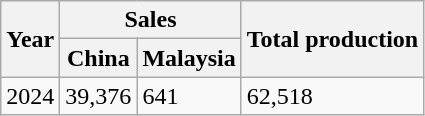<table class="wikitable">
<tr>
<th rowspan="2">Year</th>
<th colspan="2">Sales</th>
<th rowspan="2">Total production</th>
</tr>
<tr>
<th>China</th>
<th>Malaysia</th>
</tr>
<tr>
<td>2024</td>
<td>39,376</td>
<td>641</td>
<td>62,518</td>
</tr>
</table>
